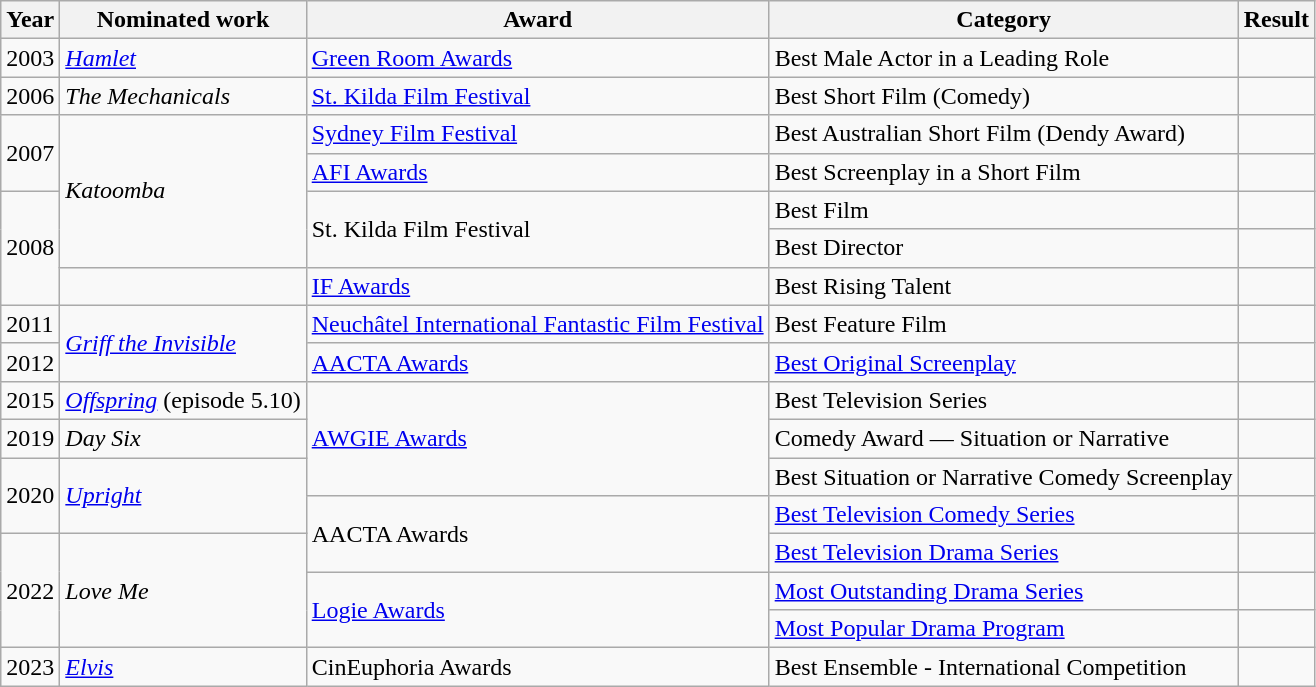<table class="wikitable">
<tr>
<th>Year</th>
<th>Nominated work</th>
<th>Award</th>
<th>Category</th>
<th>Result</th>
</tr>
<tr>
<td>2003</td>
<td><em><a href='#'>Hamlet</a></em></td>
<td><a href='#'>Green Room Awards</a></td>
<td>Best Male Actor in a Leading Role</td>
<td></td>
</tr>
<tr>
<td>2006</td>
<td><em>The Mechanicals</em></td>
<td><a href='#'>St. Kilda Film Festival</a></td>
<td>Best Short Film (Comedy)</td>
<td></td>
</tr>
<tr>
<td rowspan=2>2007</td>
<td rowspan=4><em>Katoomba</em></td>
<td><a href='#'>Sydney Film Festival</a></td>
<td>Best Australian Short Film (Dendy Award)</td>
<td></td>
</tr>
<tr>
<td><a href='#'>AFI Awards</a></td>
<td>Best Screenplay in a Short Film</td>
<td></td>
</tr>
<tr>
<td rowspan=3>2008</td>
<td rowspan=2>St. Kilda Film Festival</td>
<td>Best Film</td>
<td></td>
</tr>
<tr>
<td>Best Director</td>
<td></td>
</tr>
<tr>
<td></td>
<td><a href='#'>IF Awards</a></td>
<td>Best Rising Talent</td>
<td></td>
</tr>
<tr>
<td>2011</td>
<td rowspan=2><em><a href='#'>Griff the Invisible</a></em></td>
<td><a href='#'>Neuchâtel International Fantastic Film Festival</a></td>
<td>Best Feature Film</td>
<td></td>
</tr>
<tr>
<td>2012</td>
<td><a href='#'>AACTA Awards</a></td>
<td><a href='#'>Best Original Screenplay</a></td>
<td></td>
</tr>
<tr>
<td>2015</td>
<td><em><a href='#'>Offspring</a></em> (episode 5.10)</td>
<td rowspan=3><a href='#'>AWGIE Awards</a></td>
<td>Best Television Series</td>
<td></td>
</tr>
<tr>
<td>2019</td>
<td><em>Day Six</em></td>
<td>Comedy Award — Situation or Narrative</td>
<td></td>
</tr>
<tr>
<td rowspan=2>2020</td>
<td rowspan=2><em><a href='#'>Upright</a></em></td>
<td>Best Situation or Narrative Comedy Screenplay</td>
<td></td>
</tr>
<tr>
<td rowspan=2>AACTA Awards</td>
<td><a href='#'>Best Television Comedy Series</a></td>
<td></td>
</tr>
<tr>
<td rowspan=3>2022</td>
<td rowspan=3><em>Love Me</em></td>
<td><a href='#'>Best Television Drama Series</a></td>
<td></td>
</tr>
<tr>
<td rowspan=2><a href='#'>Logie Awards</a></td>
<td><a href='#'>Most Outstanding Drama Series</a></td>
<td></td>
</tr>
<tr>
<td><a href='#'>Most Popular Drama Program</a></td>
<td></td>
</tr>
<tr>
<td>2023</td>
<td><em><a href='#'>Elvis</a></em></td>
<td>CinEuphoria Awards</td>
<td>Best Ensemble - International Competition</td>
<td></td>
</tr>
</table>
